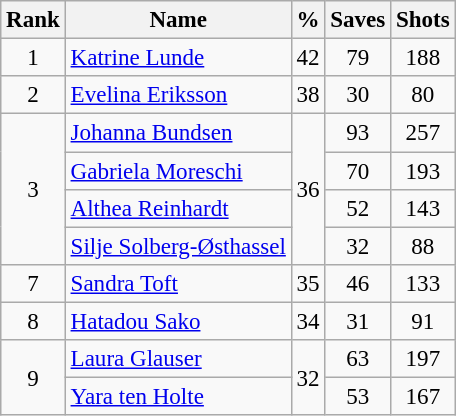<table class="wikitable sortable" style="text-align: center; font-size: 96%;">
<tr>
<th>Rank</th>
<th>Name</th>
<th>%</th>
<th>Saves</th>
<th>Shots</th>
</tr>
<tr>
<td>1</td>
<td style="text-align: left;"> <a href='#'>Katrine Lunde</a></td>
<td>42</td>
<td>79</td>
<td>188</td>
</tr>
<tr>
<td>2</td>
<td style="text-align: left;"> <a href='#'>Evelina Eriksson</a></td>
<td>38</td>
<td>30</td>
<td>80</td>
</tr>
<tr>
<td rowspan="4">3</td>
<td style="text-align: left;"> <a href='#'>Johanna Bundsen</a></td>
<td rowspan="4">36</td>
<td>93</td>
<td>257</td>
</tr>
<tr>
<td style="text-align: left;"> <a href='#'>Gabriela Moreschi</a></td>
<td>70</td>
<td>193</td>
</tr>
<tr>
<td style="text-align: left;"> <a href='#'>Althea Reinhardt</a></td>
<td>52</td>
<td>143</td>
</tr>
<tr>
<td style="text-align: left;"> <a href='#'>Silje Solberg-Østhassel</a></td>
<td>32</td>
<td>88</td>
</tr>
<tr>
<td>7</td>
<td style="text-align: left;"> <a href='#'>Sandra Toft</a></td>
<td>35</td>
<td>46</td>
<td>133</td>
</tr>
<tr>
<td>8</td>
<td style="text-align: left;"> <a href='#'>Hatadou Sako</a></td>
<td>34</td>
<td>31</td>
<td>91</td>
</tr>
<tr>
<td rowspan="2">9</td>
<td style="text-align: left;"> <a href='#'>Laura Glauser</a></td>
<td rowspan="2">32</td>
<td>63</td>
<td>197</td>
</tr>
<tr>
<td style="text-align: left;"> <a href='#'>Yara ten Holte</a></td>
<td>53</td>
<td>167</td>
</tr>
</table>
